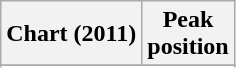<table class="wikitable plainrowheaders sortable">
<tr>
<th>Chart (2011)</th>
<th>Peak<br>position</th>
</tr>
<tr>
</tr>
<tr>
</tr>
<tr>
</tr>
<tr>
</tr>
<tr>
</tr>
<tr>
</tr>
<tr>
</tr>
</table>
